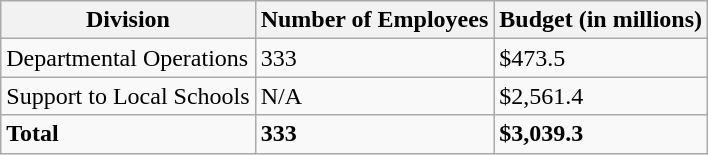<table border="1" cellspacing="0" cellpadding="5" style="border-collapse:collapse;" class="wikitable">
<tr>
<th>Division</th>
<th>Number of Employees</th>
<th>Budget (in millions)</th>
</tr>
<tr>
<td>Departmental Operations<br></td>
<td>333<br></td>
<td>$473.5<br></td>
</tr>
<tr>
<td>Support to Local Schools</td>
<td>N/A</td>
<td>$2,561.4</td>
</tr>
<tr>
<td><strong>Total</strong></td>
<td><strong>333</strong></td>
<td><strong>$3,039.3</strong></td>
</tr>
</table>
